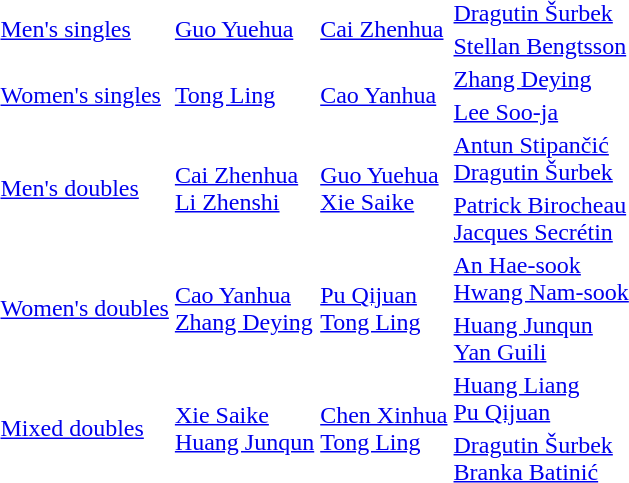<table>
<tr>
<td rowspan=2><a href='#'>Men's singles</a></td>
<td rowspan=2> <a href='#'>Guo Yuehua</a></td>
<td rowspan=2> <a href='#'>Cai Zhenhua</a></td>
<td> <a href='#'>Dragutin Šurbek</a></td>
</tr>
<tr>
<td> <a href='#'>Stellan Bengtsson</a></td>
</tr>
<tr>
<td rowspan=2><a href='#'>Women's singles</a></td>
<td rowspan=2> <a href='#'>Tong Ling</a></td>
<td rowspan=2> <a href='#'>Cao Yanhua</a></td>
<td> <a href='#'>Zhang Deying</a></td>
</tr>
<tr>
<td> <a href='#'>Lee Soo-ja</a></td>
</tr>
<tr>
<td rowspan=2><a href='#'>Men's doubles</a></td>
<td rowspan=2> <a href='#'>Cai Zhenhua</a><br> <a href='#'>Li Zhenshi</a></td>
<td rowspan=2> <a href='#'>Guo Yuehua</a><br> <a href='#'>Xie Saike</a></td>
<td> <a href='#'>Antun Stipančić</a><br> <a href='#'>Dragutin Šurbek</a></td>
</tr>
<tr>
<td> <a href='#'>Patrick Birocheau</a><br> <a href='#'>Jacques Secrétin</a></td>
</tr>
<tr>
<td rowspan=2><a href='#'>Women's doubles</a></td>
<td rowspan=2> <a href='#'>Cao Yanhua</a><br> <a href='#'>Zhang Deying</a></td>
<td rowspan=2> <a href='#'>Pu Qijuan</a><br> <a href='#'>Tong Ling</a></td>
<td> <a href='#'>An Hae-sook</a><br> <a href='#'>Hwang Nam-sook</a></td>
</tr>
<tr>
<td> <a href='#'>Huang Junqun</a><br> <a href='#'>Yan Guili</a></td>
</tr>
<tr>
<td rowspan=2><a href='#'>Mixed doubles</a></td>
<td rowspan=2> <a href='#'>Xie Saike</a><br> <a href='#'>Huang Junqun</a></td>
<td rowspan=2> <a href='#'>Chen Xinhua</a><br> <a href='#'>Tong Ling</a></td>
<td> <a href='#'>Huang Liang</a><br> <a href='#'>Pu Qijuan</a></td>
</tr>
<tr>
<td> <a href='#'>Dragutin Šurbek</a><br> <a href='#'>Branka Batinić</a></td>
</tr>
</table>
